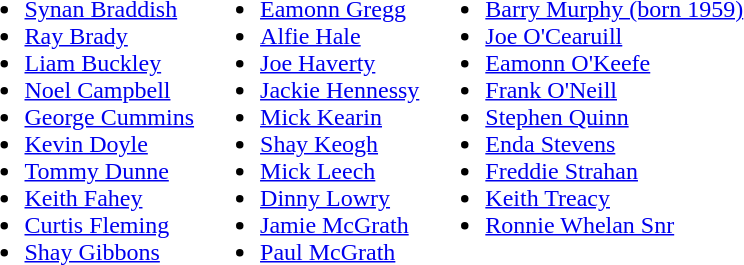<table>
<tr style="vertical-align:top">
<td><br><ul><li> <a href='#'>Synan Braddish</a></li><li> <a href='#'>Ray Brady</a></li><li> <a href='#'>Liam Buckley</a></li><li> <a href='#'>Noel Campbell</a></li><li> <a href='#'>George Cummins</a></li><li> <a href='#'>Kevin Doyle</a></li><li> <a href='#'>Tommy Dunne</a></li><li> <a href='#'>Keith Fahey</a></li><li> <a href='#'>Curtis Fleming</a></li><li> <a href='#'>Shay Gibbons</a></li></ul></td>
<td><br><ul><li> <a href='#'>Eamonn Gregg</a></li><li> <a href='#'>Alfie Hale</a></li><li> <a href='#'>Joe Haverty</a></li><li> <a href='#'>Jackie Hennessy</a></li><li> <a href='#'>Mick Kearin</a></li><li> <a href='#'>Shay Keogh</a></li><li> <a href='#'>Mick Leech</a></li><li> <a href='#'>Dinny Lowry</a></li><li> <a href='#'>Jamie McGrath</a></li><li> <a href='#'>Paul McGrath</a></li></ul></td>
<td><br><ul><li> <a href='#'>Barry Murphy (born 1959)</a></li><li> <a href='#'>Joe O'Cearuill</a></li><li> <a href='#'>Eamonn O'Keefe</a></li><li> <a href='#'>Frank O'Neill</a></li><li> <a href='#'>Stephen Quinn</a></li><li> <a href='#'>Enda Stevens</a></li><li> <a href='#'>Freddie Strahan</a></li><li> <a href='#'>Keith Treacy</a></li><li> <a href='#'>Ronnie Whelan Snr</a></li></ul></td>
</tr>
</table>
